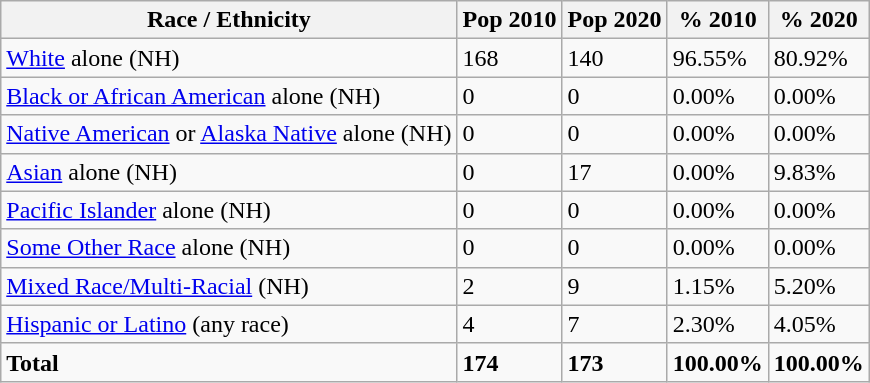<table class="wikitable">
<tr>
<th>Race / Ethnicity</th>
<th>Pop 2010</th>
<th>Pop 2020</th>
<th>% 2010</th>
<th>% 2020</th>
</tr>
<tr>
<td><a href='#'>White</a> alone (NH)</td>
<td>168</td>
<td>140</td>
<td>96.55%</td>
<td>80.92%</td>
</tr>
<tr>
<td><a href='#'>Black or African American</a> alone (NH)</td>
<td>0</td>
<td>0</td>
<td>0.00%</td>
<td>0.00%</td>
</tr>
<tr>
<td><a href='#'>Native American</a> or <a href='#'>Alaska Native</a> alone (NH)</td>
<td>0</td>
<td>0</td>
<td>0.00%</td>
<td>0.00%</td>
</tr>
<tr>
<td><a href='#'>Asian</a> alone (NH)</td>
<td>0</td>
<td>17</td>
<td>0.00%</td>
<td>9.83%</td>
</tr>
<tr>
<td><a href='#'>Pacific Islander</a> alone (NH)</td>
<td>0</td>
<td>0</td>
<td>0.00%</td>
<td>0.00%</td>
</tr>
<tr>
<td><a href='#'>Some Other Race</a> alone (NH)</td>
<td>0</td>
<td>0</td>
<td>0.00%</td>
<td>0.00%</td>
</tr>
<tr>
<td><a href='#'>Mixed Race/Multi-Racial</a> (NH)</td>
<td>2</td>
<td>9</td>
<td>1.15%</td>
<td>5.20%</td>
</tr>
<tr>
<td><a href='#'>Hispanic or Latino</a> (any race)</td>
<td>4</td>
<td>7</td>
<td>2.30%</td>
<td>4.05%</td>
</tr>
<tr>
<td><strong>Total</strong></td>
<td><strong>174</strong></td>
<td><strong>173</strong></td>
<td><strong>100.00%</strong></td>
<td><strong>100.00%</strong></td>
</tr>
</table>
